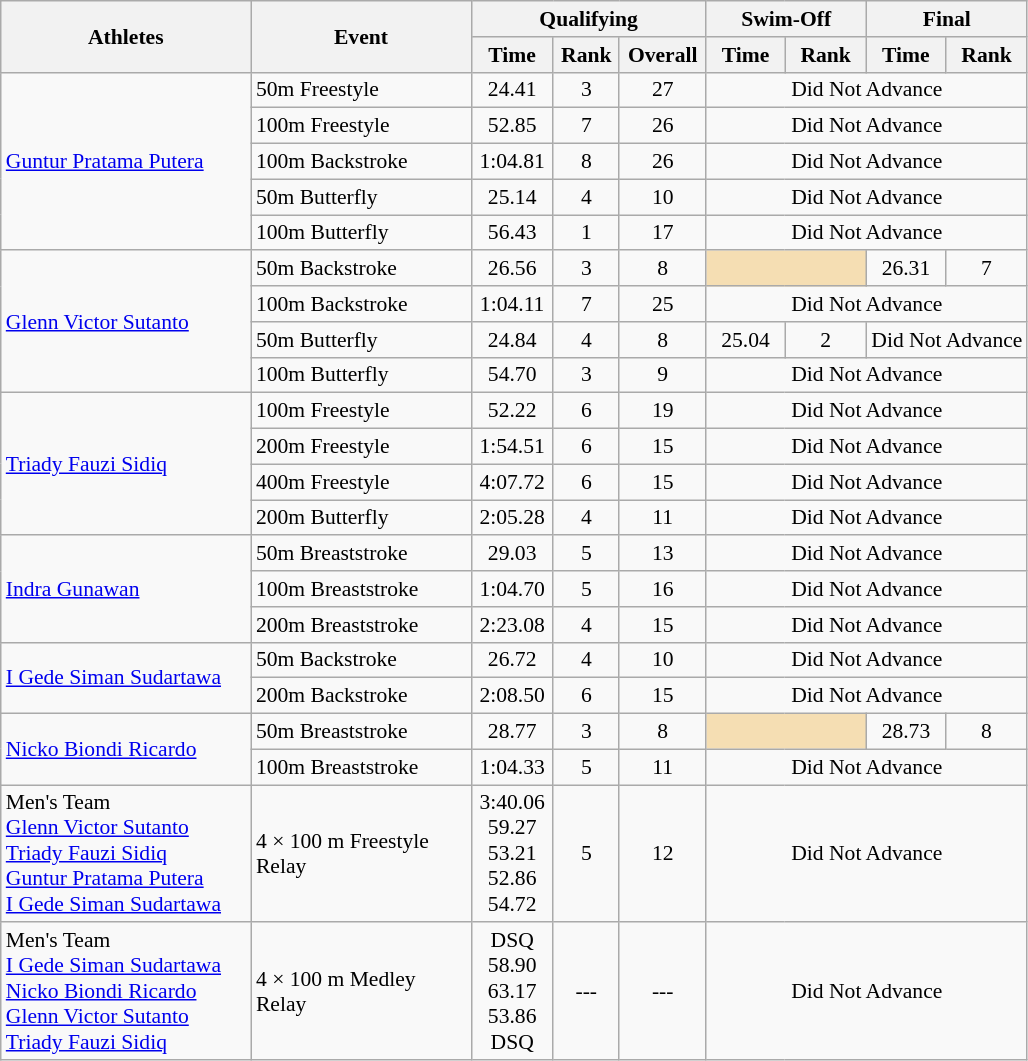<table class=wikitable style="font-size:90%; text-align:center">
<tr>
<th width="160" rowspan="2">Athletes</th>
<th width="140" rowspan="2">Event</th>
<th width="150" colspan="3">Qualifying</th>
<th width="100" colspan="2">Swim-Off</th>
<th width="100" colspan="2">Final</th>
</tr>
<tr>
<th>Time</th>
<th>Rank</th>
<th>Overall</th>
<th>Time</th>
<th>Rank</th>
<th>Time</th>
<th>Rank</th>
</tr>
<tr>
<td align=left rowspan="5"><a href='#'>Guntur Pratama Putera</a></td>
<td align=left>50m Freestyle</td>
<td>24.41</td>
<td>3</td>
<td>27</td>
<td colspan="4">Did Not Advance</td>
</tr>
<tr>
<td align=left>100m Freestyle</td>
<td>52.85</td>
<td>7</td>
<td>26</td>
<td colspan="4">Did Not Advance</td>
</tr>
<tr>
<td align=left>100m Backstroke</td>
<td>1:04.81</td>
<td>8</td>
<td>26</td>
<td colspan="4">Did Not Advance</td>
</tr>
<tr>
<td align=left>50m Butterfly</td>
<td>25.14</td>
<td>4</td>
<td>10</td>
<td colspan="4">Did Not Advance</td>
</tr>
<tr>
<td align=left>100m Butterfly</td>
<td>56.43</td>
<td>1</td>
<td>17</td>
<td colspan="4">Did Not Advance</td>
</tr>
<tr>
<td align=left rowspan="4"><a href='#'>Glenn Victor Sutanto</a></td>
<td align=left>50m Backstroke</td>
<td>26.56</td>
<td>3</td>
<td>8</td>
<td colspan="2" bgcolor="wheat"></td>
<td>26.31</td>
<td>7</td>
</tr>
<tr>
<td align=left>100m Backstroke</td>
<td>1:04.11</td>
<td>7</td>
<td>25</td>
<td colspan="4">Did Not Advance</td>
</tr>
<tr>
<td align=left>50m Butterfly</td>
<td>24.84</td>
<td>4</td>
<td>8</td>
<td>25.04</td>
<td>2</td>
<td colspan="2">Did Not Advance</td>
</tr>
<tr>
<td align=left>100m Butterfly</td>
<td>54.70</td>
<td>3</td>
<td>9</td>
<td colspan="4">Did Not Advance</td>
</tr>
<tr>
<td align=left rowspan="4"><a href='#'>Triady Fauzi Sidiq</a></td>
<td align=left>100m Freestyle</td>
<td>52.22</td>
<td>6</td>
<td>19</td>
<td colspan="4">Did Not Advance</td>
</tr>
<tr>
<td align=left>200m Freestyle</td>
<td>1:54.51</td>
<td>6</td>
<td>15</td>
<td colspan="4">Did Not Advance</td>
</tr>
<tr>
<td align=left>400m Freestyle</td>
<td>4:07.72</td>
<td>6</td>
<td>15</td>
<td colspan="4">Did Not Advance</td>
</tr>
<tr>
<td align=left>200m Butterfly</td>
<td>2:05.28</td>
<td>4</td>
<td>11</td>
<td colspan="4">Did Not Advance</td>
</tr>
<tr>
<td align=left rowspan="3"><a href='#'>Indra Gunawan</a></td>
<td align=left>50m Breaststroke</td>
<td>29.03</td>
<td>5</td>
<td>13</td>
<td colspan="4">Did Not Advance</td>
</tr>
<tr>
<td align=left>100m Breaststroke</td>
<td>1:04.70</td>
<td>5</td>
<td>16</td>
<td colspan="4">Did Not Advance</td>
</tr>
<tr>
<td align=left>200m Breaststroke</td>
<td>2:23.08</td>
<td>4</td>
<td>15</td>
<td colspan="4">Did Not Advance</td>
</tr>
<tr>
<td align=left rowspan="2"><a href='#'>I Gede Siman Sudartawa</a></td>
<td align=left>50m Backstroke</td>
<td>26.72</td>
<td>4</td>
<td>10</td>
<td colspan="4">Did Not Advance</td>
</tr>
<tr>
<td align=left>200m Backstroke</td>
<td>2:08.50</td>
<td>6</td>
<td>15</td>
<td colspan="4">Did Not Advance</td>
</tr>
<tr>
<td align=left rowspan="2"><a href='#'>Nicko Biondi Ricardo</a></td>
<td align=left>50m Breaststroke</td>
<td>28.77</td>
<td>3</td>
<td>8</td>
<td colspan="2" bgcolor="wheat"></td>
<td>28.73</td>
<td>8</td>
</tr>
<tr>
<td align=left>100m Breaststroke</td>
<td>1:04.33</td>
<td>5</td>
<td>11</td>
<td colspan="4">Did Not Advance</td>
</tr>
<tr>
<td align=left>Men's Team <br> <a href='#'>Glenn Victor Sutanto</a> <br> <a href='#'>Triady Fauzi Sidiq</a> <br> <a href='#'>Guntur Pratama Putera</a> <br> <a href='#'>I Gede Siman Sudartawa</a></td>
<td align=left>4 × 100 m Freestyle Relay</td>
<td>3:40.06 <br> 59.27 <br> 53.21 <br> 52.86 <br> 54.72</td>
<td>5</td>
<td>12</td>
<td colspan="4">Did Not Advance</td>
</tr>
<tr>
<td align=left>Men's Team <br> <a href='#'>I Gede Siman Sudartawa</a> <br> <a href='#'>Nicko Biondi Ricardo</a> <br> <a href='#'>Glenn Victor Sutanto</a> <br> <a href='#'>Triady Fauzi Sidiq</a></td>
<td align=left>4 × 100 m Medley Relay</td>
<td>DSQ <br> 58.90 <br> 63.17 <br> 53.86 <br> DSQ</td>
<td>---</td>
<td>---</td>
<td colspan="4">Did Not Advance</td>
</tr>
</table>
